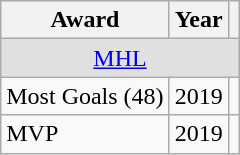<table class="wikitable">
<tr>
<th>Award</th>
<th>Year</th>
<th></th>
</tr>
<tr ALIGN="center" bgcolor="#e0e0e0">
<td colspan="3"><a href='#'>MHL</a></td>
</tr>
<tr>
<td>Most Goals (48)</td>
<td>2019</td>
<td></td>
</tr>
<tr>
<td>MVP</td>
<td>2019</td>
<td></td>
</tr>
</table>
